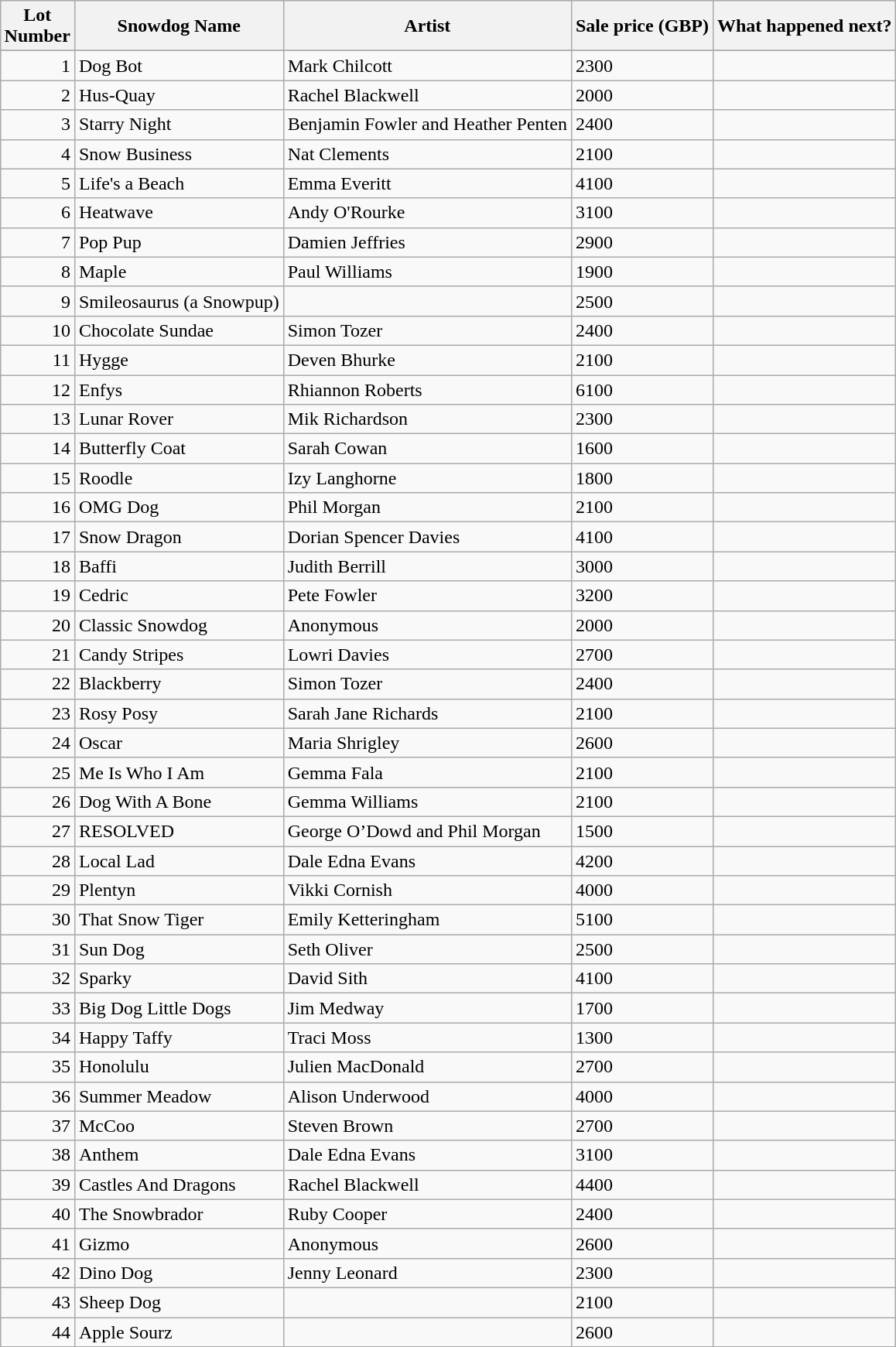<table class="wikitable sortable" style="margin-left:auto; margin-right:auto; margin-top:0;">
<tr>
<th style="width:2em;" data-sort-type="number">Lot Number</th>
<th>Snowdog Name</th>
<th>Artist</th>
<th data-sort-type="number">Sale price (GBP)</th>
<th>What happened next?</th>
</tr>
<tr style="font-weight:bold;background:#eaecf0">
</tr>
<tr>
<td align="right">1</td>
<td>Dog Bot</td>
<td>Mark Chilcott</td>
<td>2300</td>
<td> </td>
</tr>
<tr>
<td align="right">2</td>
<td>Hus-Quay</td>
<td>Rachel Blackwell</td>
<td>2000</td>
<td> </td>
</tr>
<tr>
<td align="right">3</td>
<td>Starry Night</td>
<td>Benjamin Fowler and Heather Penten</td>
<td>2400</td>
<td> </td>
</tr>
<tr>
<td align="right">4</td>
<td>Snow Business</td>
<td>Nat Clements</td>
<td>2100</td>
<td> </td>
</tr>
<tr>
<td align="right">5</td>
<td>Life's a Beach</td>
<td>Emma Everitt</td>
<td>4100</td>
<td> </td>
</tr>
<tr>
<td align="right">6</td>
<td>Heatwave</td>
<td>Andy O'Rourke</td>
<td>3100</td>
<td> </td>
</tr>
<tr>
<td align="right">7</td>
<td>Pop Pup</td>
<td>Damien Jeffries</td>
<td>2900</td>
<td> </td>
</tr>
<tr>
<td align="right">8</td>
<td>Maple</td>
<td>Paul Williams</td>
<td>1900</td>
<td> </td>
</tr>
<tr>
<td align="right">9</td>
<td>Smileosaurus (a Snowpup)</td>
<td> </td>
<td>2500</td>
<td> </td>
</tr>
<tr>
<td align="right">10</td>
<td>Chocolate Sundae</td>
<td>Simon Tozer</td>
<td>2400</td>
<td> </td>
</tr>
<tr>
<td align="right">11</td>
<td>Hygge</td>
<td>Deven Bhurke</td>
<td>2100</td>
<td> </td>
</tr>
<tr>
<td align="right">12</td>
<td>Enfys</td>
<td>Rhiannon Roberts</td>
<td>6100</td>
<td> </td>
</tr>
<tr>
<td align="right">13</td>
<td>Lunar Rover</td>
<td>Mik Richardson</td>
<td>2300</td>
<td> </td>
</tr>
<tr>
<td align="right">14</td>
<td>Butterfly Coat</td>
<td>Sarah Cowan</td>
<td>1600</td>
<td> </td>
</tr>
<tr>
<td align="right">15</td>
<td>Roodle</td>
<td>Izy Langhorne</td>
<td>1800</td>
<td> </td>
</tr>
<tr>
<td align="right">16</td>
<td>OMG Dog</td>
<td>Phil Morgan</td>
<td>2100</td>
<td> </td>
</tr>
<tr>
<td align="right">17</td>
<td>Snow Dragon</td>
<td>Dorian Spencer Davies</td>
<td>4100</td>
<td> </td>
</tr>
<tr>
<td align="right">18</td>
<td>Baffi</td>
<td>Judith Berrill</td>
<td>3000</td>
<td> </td>
</tr>
<tr>
<td align="right">19</td>
<td>Cedric</td>
<td>Pete Fowler</td>
<td>3200</td>
<td> </td>
</tr>
<tr>
<td align="right">20</td>
<td>Classic Snowdog</td>
<td>Anonymous</td>
<td>2000</td>
<td> </td>
</tr>
<tr>
<td align="right">21</td>
<td>Candy Stripes</td>
<td>Lowri Davies</td>
<td>2700</td>
<td> </td>
</tr>
<tr>
<td align="right">22</td>
<td>Blackberry</td>
<td>Simon Tozer</td>
<td>2400</td>
<td> </td>
</tr>
<tr>
<td align="right">23</td>
<td>Rosy Posy</td>
<td>Sarah Jane Richards</td>
<td>2100</td>
<td> </td>
</tr>
<tr>
<td align="right">24</td>
<td>Oscar</td>
<td>Maria Shrigley</td>
<td>2600</td>
<td> </td>
</tr>
<tr>
<td align="right">25</td>
<td>Me Is Who I Am</td>
<td>Gemma Fala</td>
<td>2100</td>
<td> </td>
</tr>
<tr>
<td align="right">26</td>
<td>Dog With A Bone</td>
<td>Gemma Williams</td>
<td>2100</td>
<td> </td>
</tr>
<tr>
<td align="right">27</td>
<td>RESOLVED</td>
<td>George O’Dowd and Phil Morgan</td>
<td>1500</td>
<td> </td>
</tr>
<tr>
<td align="right">28</td>
<td>Local Lad</td>
<td>Dale Edna Evans</td>
<td>4200</td>
<td> </td>
</tr>
<tr>
<td align="right">29</td>
<td>Plentyn</td>
<td>Vikki Cornish</td>
<td>4000</td>
<td> </td>
</tr>
<tr>
<td align="right">30</td>
<td>That Snow Tiger</td>
<td>Emily Ketteringham</td>
<td>5100</td>
<td> </td>
</tr>
<tr>
<td align="right">31</td>
<td>Sun Dog</td>
<td>Seth Oliver</td>
<td>2500</td>
<td> </td>
</tr>
<tr>
<td align="right">32</td>
<td>Sparky</td>
<td>David Sith</td>
<td>4100</td>
<td> </td>
</tr>
<tr>
<td align="right">33</td>
<td>Big Dog Little Dogs</td>
<td>Jim Medway</td>
<td>1700</td>
<td> </td>
</tr>
<tr>
<td align="right">34</td>
<td>Happy Taffy</td>
<td>Traci Moss</td>
<td>1300</td>
<td> </td>
</tr>
<tr>
<td align="right">35</td>
<td>Honolulu</td>
<td>Julien MacDonald</td>
<td>2700</td>
<td> </td>
</tr>
<tr>
<td align="right">36</td>
<td>Summer Meadow</td>
<td>Alison Underwood</td>
<td>4000</td>
<td> </td>
</tr>
<tr>
<td align="right">37</td>
<td>McCoo</td>
<td>Steven Brown</td>
<td>2700</td>
<td> </td>
</tr>
<tr>
<td align="right">38</td>
<td>Anthem</td>
<td>Dale Edna Evans</td>
<td>3100</td>
<td> </td>
</tr>
<tr>
<td align="right">39</td>
<td>Castles And Dragons</td>
<td>Rachel Blackwell</td>
<td>4400</td>
<td> </td>
</tr>
<tr>
<td align="right">40</td>
<td>The Snowbrador</td>
<td>Ruby Cooper</td>
<td>2400</td>
<td> </td>
</tr>
<tr>
<td align="right">41</td>
<td>Gizmo</td>
<td>Anonymous</td>
<td>2600</td>
<td> </td>
</tr>
<tr>
<td align="right">42</td>
<td>Dino Dog</td>
<td>Jenny Leonard</td>
<td>2300</td>
<td> </td>
</tr>
<tr>
<td align="right">43</td>
<td>Sheep Dog</td>
<td> </td>
<td>2100</td>
<td> </td>
</tr>
<tr>
<td align="right">44</td>
<td>Apple Sourz</td>
<td> </td>
<td>2600</td>
<td> </td>
</tr>
<tr>
</tr>
</table>
